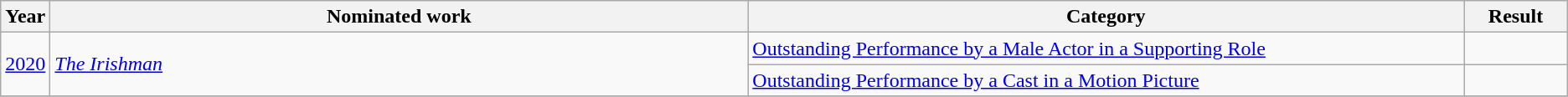<table class="wikitable sortable">
<tr>
<th scope="col" style="width:1em;">Year</th>
<th scope="col" style="width:39em;">Nominated work</th>
<th scope="col" style="width:40em;">Category</th>
<th scope="col" style="width:5em;">Result</th>
</tr>
<tr>
<td rowspan="2"><a href='#'>2020</a></td>
<td rowspan="2"><em><a href='#'>The Irishman</a></em></td>
<td><a href='#'>Outstanding Performance by a Male Actor in a Supporting Role</a></td>
<td></td>
</tr>
<tr>
<td><a href='#'>Outstanding Performance by a Cast in a Motion Picture</a></td>
<td></td>
</tr>
<tr>
</tr>
</table>
